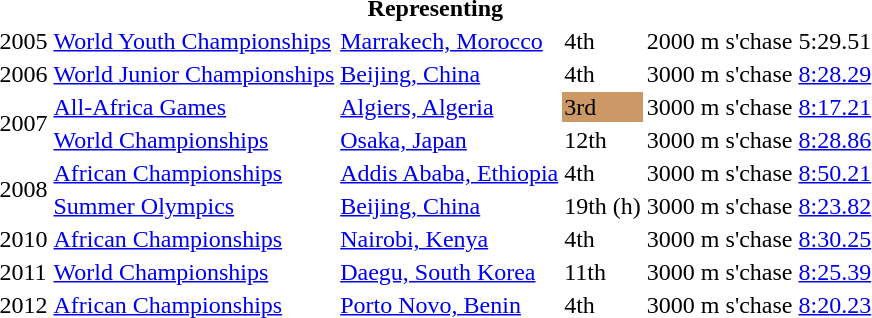<table>
<tr>
<th colspan="6">Representing </th>
</tr>
<tr>
<td>2005</td>
<td><a href='#'>World Youth Championships</a></td>
<td><a href='#'>Marrakech, Morocco</a></td>
<td>4th</td>
<td>2000 m s'chase</td>
<td>5:29.51</td>
</tr>
<tr>
<td>2006</td>
<td><a href='#'>World Junior Championships</a></td>
<td><a href='#'>Beijing, China</a></td>
<td>4th</td>
<td>3000 m s'chase</td>
<td><a href='#'>8:28.29</a></td>
</tr>
<tr>
<td rowspan=2>2007</td>
<td><a href='#'>All-Africa Games</a></td>
<td><a href='#'>Algiers, Algeria</a></td>
<td bgcolor="cc9966">3rd</td>
<td>3000 m s'chase</td>
<td><a href='#'>8:17.21</a></td>
</tr>
<tr>
<td><a href='#'>World Championships</a></td>
<td><a href='#'>Osaka, Japan</a></td>
<td>12th</td>
<td>3000 m s'chase</td>
<td><a href='#'>8:28.86</a></td>
</tr>
<tr>
<td rowspan=2>2008</td>
<td><a href='#'>African Championships</a></td>
<td><a href='#'>Addis Ababa, Ethiopia</a></td>
<td>4th</td>
<td>3000 m s'chase</td>
<td><a href='#'>8:50.21</a></td>
</tr>
<tr>
<td><a href='#'>Summer Olympics</a></td>
<td><a href='#'>Beijing, China</a></td>
<td>19th (h)</td>
<td>3000 m s'chase</td>
<td><a href='#'>8:23.82</a></td>
</tr>
<tr>
<td>2010</td>
<td><a href='#'>African Championships</a></td>
<td><a href='#'>Nairobi, Kenya</a></td>
<td>4th</td>
<td>3000 m s'chase</td>
<td><a href='#'>8:30.25</a></td>
</tr>
<tr>
<td>2011</td>
<td><a href='#'>World Championships</a></td>
<td><a href='#'>Daegu, South Korea</a></td>
<td>11th</td>
<td>3000 m s'chase</td>
<td><a href='#'>8:25.39</a></td>
</tr>
<tr>
<td>2012</td>
<td><a href='#'>African Championships</a></td>
<td><a href='#'>Porto Novo, Benin</a></td>
<td>4th</td>
<td>3000 m s'chase</td>
<td><a href='#'>8:20.23</a></td>
</tr>
</table>
